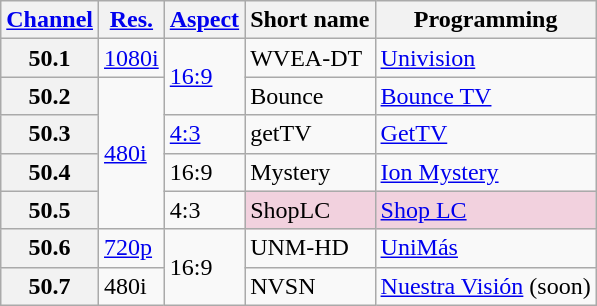<table class="wikitable">
<tr>
<th><a href='#'>Channel</a></th>
<th><a href='#'>Res.</a></th>
<th><a href='#'>Aspect</a></th>
<th>Short name</th>
<th>Programming</th>
</tr>
<tr>
<th scope = "row">50.1</th>
<td><a href='#'>1080i</a></td>
<td rowspan=2><a href='#'>16:9</a></td>
<td>WVEA-DT</td>
<td><a href='#'>Univision</a></td>
</tr>
<tr>
<th scope = "row">50.2</th>
<td rowspan=4><a href='#'>480i</a></td>
<td>Bounce</td>
<td><a href='#'>Bounce TV</a></td>
</tr>
<tr>
<th scope = "row">50.3</th>
<td><a href='#'>4:3</a></td>
<td>getTV</td>
<td><a href='#'>GetTV</a></td>
</tr>
<tr>
<th scope = "row">50.4</th>
<td>16:9</td>
<td>Mystery</td>
<td><a href='#'>Ion Mystery</a></td>
</tr>
<tr>
<th scope = "row">50.5</th>
<td>4:3</td>
<td style="background-color: #f2d1de;">ShopLC</td>
<td style="background-color: #f2d1de;"><a href='#'>Shop LC</a> </td>
</tr>
<tr>
<th scope = "row">50.6</th>
<td><a href='#'>720p</a></td>
<td rowspan=2>16:9</td>
<td>UNM-HD</td>
<td><a href='#'>UniMás</a></td>
</tr>
<tr>
<th scope = "row">50.7</th>
<td>480i</td>
<td>NVSN</td>
<td><a href='#'>Nuestra Visión</a> (soon)</td>
</tr>
</table>
